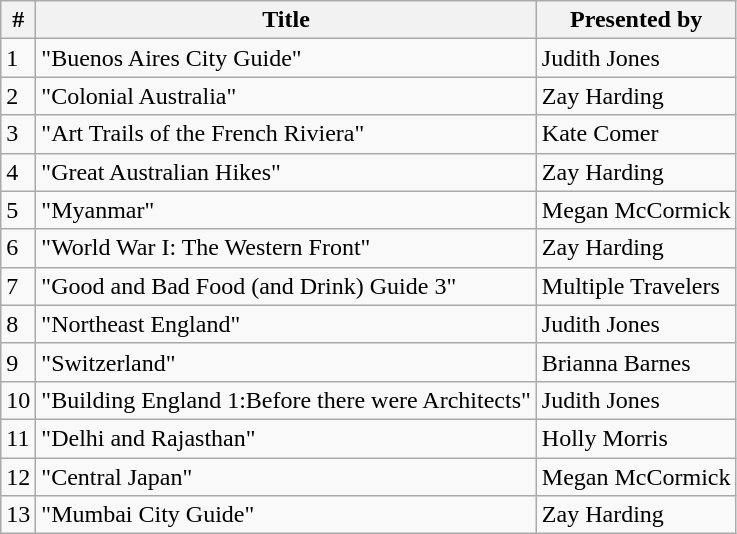<table class="wikitable">
<tr>
<th>#</th>
<th>Title</th>
<th>Presented by</th>
</tr>
<tr>
<td>1</td>
<td>"Buenos Aires City Guide"</td>
<td>Judith Jones</td>
</tr>
<tr>
<td>2</td>
<td>"Colonial Australia"</td>
<td>Zay Harding</td>
</tr>
<tr>
<td>3</td>
<td>"Art Trails of the French Riviera"</td>
<td>Kate Comer</td>
</tr>
<tr>
<td>4</td>
<td>"Great Australian Hikes"</td>
<td>Zay Harding</td>
</tr>
<tr>
<td>5</td>
<td>"Myanmar"</td>
<td>Megan McCormick</td>
</tr>
<tr>
<td>6</td>
<td>"World War I: The Western Front"</td>
<td>Zay Harding</td>
</tr>
<tr>
<td>7</td>
<td>"Good and Bad Food (and Drink) Guide 3"</td>
<td>Multiple Travelers</td>
</tr>
<tr>
<td>8</td>
<td>"Northeast England"</td>
<td>Judith Jones</td>
</tr>
<tr>
<td>9</td>
<td>"Switzerland"</td>
<td>Brianna Barnes</td>
</tr>
<tr>
<td>10</td>
<td>"Building England 1:Before there were Architects"</td>
<td>Judith Jones</td>
</tr>
<tr>
<td>11</td>
<td>"Delhi and Rajasthan"</td>
<td>Holly Morris</td>
</tr>
<tr>
<td>12</td>
<td>"Central Japan"</td>
<td>Megan McCormick</td>
</tr>
<tr>
<td>13</td>
<td>"Mumbai City Guide"</td>
<td>Zay Harding</td>
</tr>
</table>
